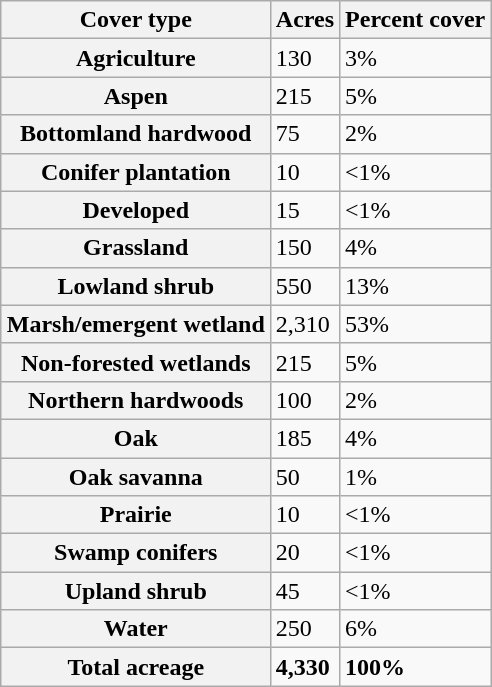<table class="wikitable mw-collapsible" style="margin-left: auto; margin-right: auto; border: none;">
<tr>
<th>Cover type</th>
<th>Acres</th>
<th>Percent cover</th>
</tr>
<tr>
<th>Agriculture</th>
<td>130</td>
<td>3%</td>
</tr>
<tr>
<th>Aspen</th>
<td>215</td>
<td>5%</td>
</tr>
<tr>
<th>Bottomland hardwood</th>
<td>75</td>
<td>2%</td>
</tr>
<tr>
<th>Conifer plantation</th>
<td>10</td>
<td><1%</td>
</tr>
<tr>
<th>Developed</th>
<td>15</td>
<td><1%</td>
</tr>
<tr>
<th>Grassland</th>
<td>150</td>
<td>4%</td>
</tr>
<tr>
<th>Lowland shrub</th>
<td>550</td>
<td>13%</td>
</tr>
<tr>
<th>Marsh/emergent wetland</th>
<td>2,310</td>
<td>53%</td>
</tr>
<tr>
<th>Non-forested wetlands</th>
<td>215</td>
<td>5%</td>
</tr>
<tr>
<th>Northern hardwoods</th>
<td>100</td>
<td>2%</td>
</tr>
<tr>
<th>Oak</th>
<td>185</td>
<td>4%</td>
</tr>
<tr>
<th>Oak savanna</th>
<td>50</td>
<td>1%</td>
</tr>
<tr>
<th>Prairie</th>
<td>10</td>
<td><1%</td>
</tr>
<tr>
<th>Swamp conifers</th>
<td>20</td>
<td><1%</td>
</tr>
<tr>
<th>Upland shrub</th>
<td>45</td>
<td><1%</td>
</tr>
<tr>
<th>Water</th>
<td>250</td>
<td>6%</td>
</tr>
<tr>
<th>Total acreage</th>
<td><strong>4,330</strong></td>
<td><strong>100%</strong></td>
</tr>
<tr>
</tr>
</table>
